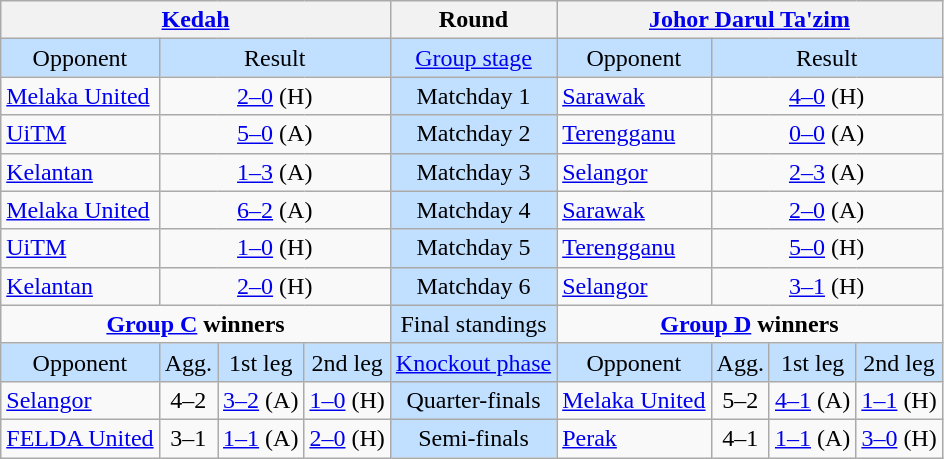<table class="wikitable" style="text-align:center">
<tr>
<th colspan=4> <a href='#'>Kedah</a></th>
<th>Round</th>
<th colspan=4> <a href='#'>Johor Darul Ta'zim</a></th>
</tr>
<tr style="background:#c1e0ff">
<td>Opponent</td>
<td colspan=3>Result</td>
<td><a href='#'>Group stage</a></td>
<td>Opponent</td>
<td colspan=3>Result</td>
</tr>
<tr>
<td align=left> <a href='#'>Melaka United</a></td>
<td colspan=3><a href='#'>2–0</a> (H)</td>
<td style="background:#c1e0ff">Matchday 1</td>
<td align=left> <a href='#'>Sarawak</a></td>
<td colspan=3><a href='#'>4–0</a> (H)</td>
</tr>
<tr>
<td align=left> <a href='#'>UiTM</a></td>
<td colspan=3><a href='#'>5–0</a> (A)</td>
<td style="background:#c1e0ff">Matchday 2</td>
<td align=left> <a href='#'>Terengganu</a></td>
<td colspan=3><a href='#'>0–0</a> (A)</td>
</tr>
<tr>
<td align=left> <a href='#'>Kelantan</a></td>
<td colspan=3><a href='#'>1–3</a> (A)</td>
<td style="background:#c1e0ff">Matchday 3</td>
<td align=left> <a href='#'>Selangor</a></td>
<td colspan=3><a href='#'>2–3</a> (A)</td>
</tr>
<tr>
<td align=left> <a href='#'>Melaka United</a></td>
<td colspan=3><a href='#'>6–2</a> (A)</td>
<td style="background:#c1e0ff">Matchday 4</td>
<td align=left> <a href='#'>Sarawak</a></td>
<td colspan=3><a href='#'>2–0</a> (A)</td>
</tr>
<tr>
<td align=left> <a href='#'>UiTM</a></td>
<td colspan=3><a href='#'>1–0</a> (H)</td>
<td style="background:#c1e0ff">Matchday 5</td>
<td align=left> <a href='#'>Terengganu</a></td>
<td colspan=3><a href='#'>5–0</a> (H)</td>
</tr>
<tr>
<td align=left> <a href='#'>Kelantan</a></td>
<td colspan=3><a href='#'>2–0</a> (H)</td>
<td style="background:#c1e0ff">Matchday 6</td>
<td align=left> <a href='#'>Selangor</a></td>
<td colspan=3><a href='#'>3–1</a> (H)</td>
</tr>
<tr>
<td colspan=4 valign=top><strong><a href='#'>Group C</a> winners</strong><br></td>
<td style="background:#c1e0ff">Final standings</td>
<td colspan=4 valign=top><strong><a href='#'>Group D</a> winners</strong><br></td>
</tr>
<tr style="background:#c1e0ff">
<td>Opponent</td>
<td>Agg.</td>
<td>1st leg</td>
<td>2nd leg</td>
<td><a href='#'>Knockout phase</a></td>
<td>Opponent</td>
<td>Agg.</td>
<td>1st leg</td>
<td>2nd leg</td>
</tr>
<tr>
<td align=left> <a href='#'>Selangor</a></td>
<td>4–2</td>
<td><a href='#'>3–2</a> (A)</td>
<td><a href='#'>1–0</a> (H)</td>
<td style="background:#c1e0ff">Quarter-finals</td>
<td align=left> <a href='#'>Melaka United</a></td>
<td>5–2</td>
<td><a href='#'>4–1</a> (A)</td>
<td><a href='#'>1–1</a> (H)</td>
</tr>
<tr>
<td align=left> <a href='#'>FELDA United</a></td>
<td>3–1</td>
<td><a href='#'>1–1</a> (A)</td>
<td><a href='#'>2–0</a> (H)</td>
<td style="background:#c1e0ff">Semi-finals</td>
<td align=left> <a href='#'>Perak</a></td>
<td>4–1</td>
<td><a href='#'>1–1</a> (A)</td>
<td><a href='#'>3–0</a> (H)</td>
</tr>
</table>
